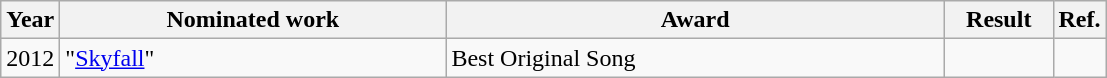<table class="wikitable">
<tr>
<th>Year</th>
<th width="250">Nominated work</th>
<th width="325">Award</th>
<th width="65">Result</th>
<th>Ref.</th>
</tr>
<tr>
<td>2012</td>
<td>"<a href='#'>Skyfall</a>"</td>
<td>Best Original Song</td>
<td></td>
<td style="text-align:center;"></td>
</tr>
</table>
